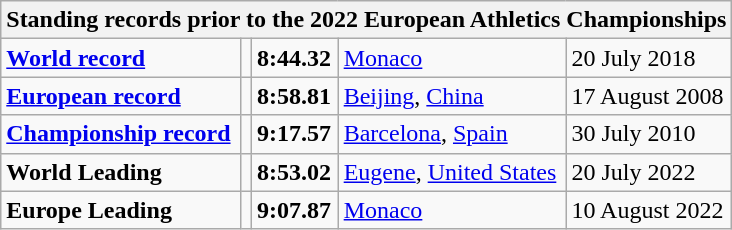<table class="wikitable">
<tr>
<th colspan="5">Standing records prior to the 2022 European Athletics Championships</th>
</tr>
<tr>
<td><strong><a href='#'>World record</a></strong></td>
<td></td>
<td><strong>8:44.32</strong></td>
<td><a href='#'>Monaco</a></td>
<td>20 July 2018</td>
</tr>
<tr>
<td><strong><a href='#'>European record</a></strong></td>
<td></td>
<td><strong>8:58.81</strong></td>
<td><a href='#'>Beijing</a>, <a href='#'>China</a></td>
<td>17 August 2008</td>
</tr>
<tr>
<td><strong><a href='#'>Championship record</a></strong></td>
<td></td>
<td><strong>9:17.57</strong></td>
<td><a href='#'>Barcelona</a>, <a href='#'>Spain</a></td>
<td>30 July 2010</td>
</tr>
<tr>
<td><strong>World Leading</strong></td>
<td></td>
<td><strong>8:53.02</strong></td>
<td><a href='#'>Eugene</a>, <a href='#'>United States</a></td>
<td>20 July 2022</td>
</tr>
<tr>
<td><strong>Europe Leading</strong></td>
<td></td>
<td><strong>9:07.87</strong></td>
<td><a href='#'>Monaco</a></td>
<td>10 August 2022</td>
</tr>
</table>
